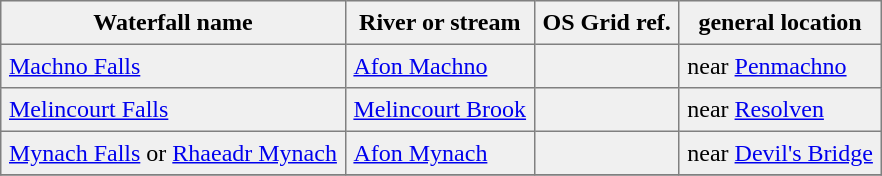<table border=1 cellspacing=0 cellpadding=5 style="border-collapse: collapse; background:#f0f0f0;">
<tr>
<th>Waterfall name</th>
<th>River or stream</th>
<th>OS Grid ref.</th>
<th>general location</th>
</tr>
<tr>
<td><a href='#'>Machno Falls</a></td>
<td><a href='#'>Afon Machno</a></td>
<td></td>
<td>near <a href='#'>Penmachno</a></td>
</tr>
<tr>
<td><a href='#'>Melincourt Falls</a></td>
<td><a href='#'>Melincourt Brook</a></td>
<td></td>
<td>near <a href='#'>Resolven</a></td>
</tr>
<tr>
<td><a href='#'>Mynach Falls</a> or <a href='#'>Rhaeadr Mynach</a></td>
<td><a href='#'>Afon Mynach</a></td>
<td></td>
<td>near <a href='#'>Devil's Bridge</a></td>
</tr>
<tr>
</tr>
</table>
